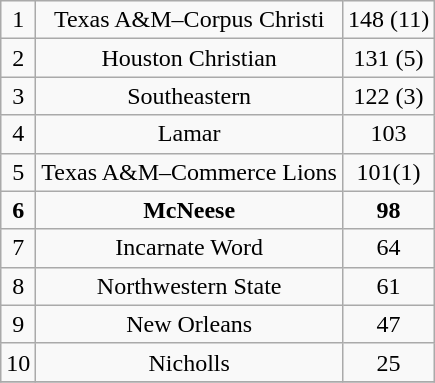<table class="wikitable">
<tr align="center">
<td>1</td>
<td>Texas A&M–Corpus Christi</td>
<td>148 (11)</td>
</tr>
<tr align="center">
<td>2</td>
<td>Houston Christian</td>
<td>131 (5)</td>
</tr>
<tr align="center">
<td>3</td>
<td>Southeastern</td>
<td>122 (3)</td>
</tr>
<tr align="center">
<td>4</td>
<td>Lamar</td>
<td>103</td>
</tr>
<tr align="center">
<td>5</td>
<td>Texas A&M–Commerce Lions</td>
<td>101(1)</td>
</tr>
<tr align="center">
<td><strong>6</strong></td>
<td><strong>McNeese</strong></td>
<td><strong>98</strong></td>
</tr>
<tr align="center">
<td>7</td>
<td>Incarnate Word</td>
<td>64</td>
</tr>
<tr align="center">
<td>8</td>
<td>Northwestern State</td>
<td>61</td>
</tr>
<tr align="center">
<td>9</td>
<td>New Orleans</td>
<td>47</td>
</tr>
<tr align="center">
<td>10</td>
<td>Nicholls</td>
<td>25</td>
</tr>
<tr align="center">
</tr>
</table>
